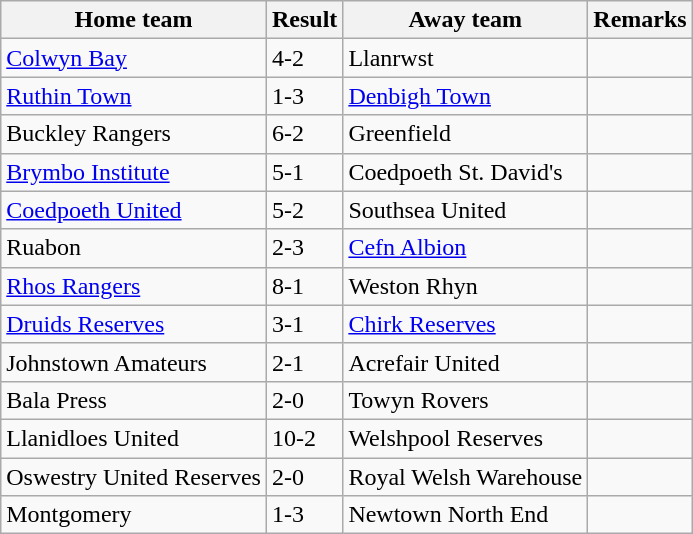<table class="wikitable">
<tr>
<th>Home team</th>
<th>Result</th>
<th>Away team</th>
<th>Remarks</th>
</tr>
<tr>
<td><a href='#'>Colwyn Bay</a></td>
<td>4-2</td>
<td>Llanrwst</td>
<td></td>
</tr>
<tr>
<td><a href='#'>Ruthin Town</a></td>
<td>1-3</td>
<td><a href='#'>Denbigh Town</a></td>
<td></td>
</tr>
<tr>
<td>Buckley Rangers</td>
<td>6-2</td>
<td>Greenfield</td>
<td></td>
</tr>
<tr>
<td><a href='#'>Brymbo Institute</a></td>
<td>5-1</td>
<td>Coedpoeth St. David's</td>
<td></td>
</tr>
<tr>
<td><a href='#'>Coedpoeth United</a></td>
<td>5-2</td>
<td>Southsea United</td>
<td></td>
</tr>
<tr>
<td>Ruabon</td>
<td>2-3</td>
<td><a href='#'>Cefn Albion</a></td>
<td></td>
</tr>
<tr>
<td><a href='#'>Rhos Rangers</a></td>
<td>8-1</td>
<td> Weston Rhyn</td>
<td></td>
</tr>
<tr>
<td><a href='#'>Druids Reserves</a></td>
<td>3-1</td>
<td><a href='#'>Chirk Reserves</a></td>
<td></td>
</tr>
<tr>
<td>Johnstown Amateurs</td>
<td>2-1</td>
<td>Acrefair United</td>
<td></td>
</tr>
<tr>
<td>Bala Press</td>
<td>2-0</td>
<td>Towyn Rovers</td>
<td></td>
</tr>
<tr>
<td>Llanidloes United</td>
<td>10-2</td>
<td>Welshpool Reserves</td>
<td></td>
</tr>
<tr>
<td> Oswestry United Reserves</td>
<td>2-0</td>
<td>Royal Welsh Warehouse</td>
<td></td>
</tr>
<tr>
<td>Montgomery</td>
<td>1-3</td>
<td>Newtown North End</td>
<td></td>
</tr>
</table>
